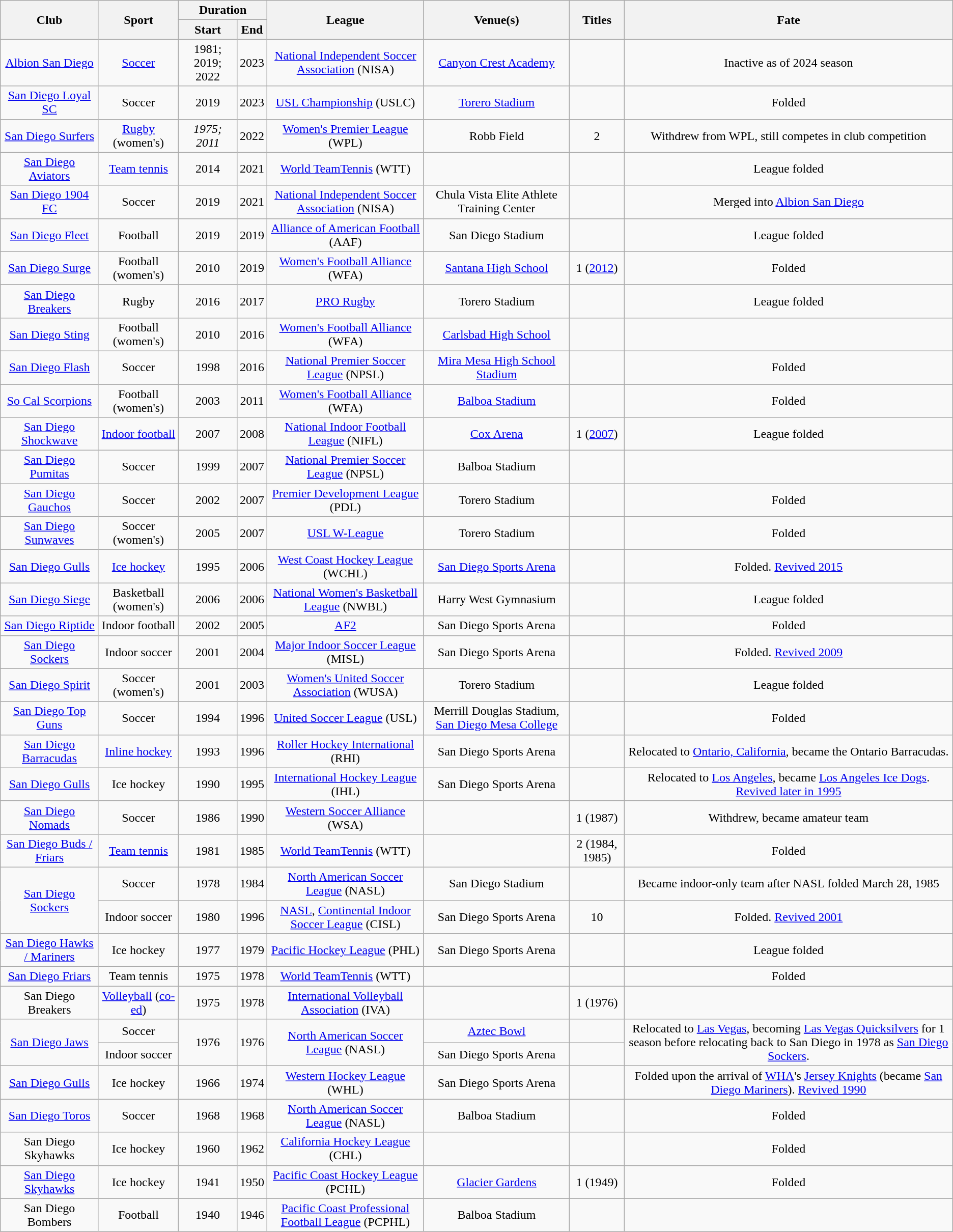<table class="wikitable sortable" style="text-align:center;">
<tr>
<th rowspan="2">Club</th>
<th rowspan="2">Sport</th>
<th colspan="2" class="unsortable">Duration</th>
<th rowspan="2">League</th>
<th rowspan="2">Venue(s)</th>
<th rowspan="2">Titles</th>
<th rowspan="2">Fate</th>
</tr>
<tr>
<th>Start</th>
<th>End</th>
</tr>
<tr>
<td><a href='#'>Albion San Diego</a></td>
<td><a href='#'>Soccer</a></td>
<td>1981; 2019; 2022</td>
<td>2023</td>
<td><a href='#'>National Independent Soccer Association</a> (NISA)</td>
<td><a href='#'>Canyon Crest Academy</a></td>
<td></td>
<td>Inactive as of 2024 season</td>
</tr>
<tr>
<td><a href='#'>San Diego Loyal SC</a></td>
<td>Soccer</td>
<td>2019</td>
<td>2023</td>
<td><a href='#'>USL Championship</a> (USLC)</td>
<td><a href='#'>Torero Stadium</a></td>
<td></td>
<td>Folded</td>
</tr>
<tr>
<td><a href='#'>San Diego Surfers</a></td>
<td><a href='#'>Rugby</a><br>(women's)</td>
<td><em>1975; 2011</em></td>
<td>2022</td>
<td><a href='#'>Women's Premier League</a> (WPL)</td>
<td>Robb Field</td>
<td>2</td>
<td>Withdrew from WPL, still competes in club competition</td>
</tr>
<tr>
<td><a href='#'>San Diego Aviators</a></td>
<td><a href='#'>Team tennis</a></td>
<td>2014</td>
<td>2021</td>
<td><a href='#'>World TeamTennis</a> (WTT)</td>
<td></td>
<td></td>
<td>League folded</td>
</tr>
<tr>
<td><a href='#'>San Diego 1904 FC</a></td>
<td>Soccer</td>
<td>2019</td>
<td>2021</td>
<td><a href='#'>National Independent Soccer Association</a> (NISA)</td>
<td>Chula Vista Elite Athlete Training Center</td>
<td></td>
<td>Merged into <a href='#'>Albion San Diego</a></td>
</tr>
<tr>
<td><a href='#'>San Diego Fleet</a></td>
<td>Football</td>
<td>2019</td>
<td>2019</td>
<td><a href='#'>Alliance of American Football</a> (AAF)</td>
<td>San Diego Stadium</td>
<td></td>
<td>League folded</td>
</tr>
<tr>
<td><a href='#'>San Diego Surge</a></td>
<td>Football (women's)</td>
<td>2010</td>
<td>2019</td>
<td><a href='#'>Women's Football Alliance</a> (WFA)</td>
<td><a href='#'>Santana High School</a></td>
<td>1 (<a href='#'>2012</a>)</td>
<td>Folded</td>
</tr>
<tr>
<td><a href='#'>San Diego Breakers</a></td>
<td>Rugby</td>
<td>2016</td>
<td>2017</td>
<td><a href='#'>PRO Rugby</a></td>
<td>Torero Stadium</td>
<td></td>
<td>League folded</td>
</tr>
<tr>
<td><a href='#'>San Diego Sting</a></td>
<td>Football (women's)</td>
<td>2010</td>
<td>2016</td>
<td><a href='#'>Women's Football Alliance</a> (WFA)</td>
<td><a href='#'>Carlsbad High School</a></td>
<td></td>
<td></td>
</tr>
<tr>
<td><a href='#'>San Diego Flash</a></td>
<td>Soccer</td>
<td>1998</td>
<td>2016</td>
<td><a href='#'>National Premier Soccer League</a> (NPSL)</td>
<td><a href='#'>Mira Mesa High School Stadium</a></td>
<td></td>
<td>Folded</td>
</tr>
<tr>
<td><a href='#'>So Cal Scorpions</a></td>
<td>Football (women's)</td>
<td>2003</td>
<td>2011</td>
<td><a href='#'>Women's Football Alliance</a> (WFA)</td>
<td><a href='#'>Balboa Stadium</a></td>
<td></td>
<td>Folded</td>
</tr>
<tr>
<td><a href='#'>San Diego Shockwave</a></td>
<td><a href='#'>Indoor football</a></td>
<td>2007</td>
<td>2008</td>
<td><a href='#'>National Indoor Football League</a> (NIFL)</td>
<td><a href='#'>Cox Arena</a></td>
<td>1 (<a href='#'>2007</a>)</td>
<td>League folded</td>
</tr>
<tr>
<td><a href='#'>San Diego Pumitas</a></td>
<td>Soccer</td>
<td>1999</td>
<td>2007</td>
<td><a href='#'>National Premier Soccer League</a> (NPSL)</td>
<td>Balboa Stadium</td>
<td></td>
<td></td>
</tr>
<tr>
<td><a href='#'>San Diego Gauchos</a></td>
<td>Soccer</td>
<td>2002</td>
<td>2007</td>
<td><a href='#'>Premier Development League</a> (PDL)</td>
<td>Torero Stadium</td>
<td></td>
<td>Folded</td>
</tr>
<tr>
<td><a href='#'>San Diego Sunwaves</a></td>
<td>Soccer (women's)</td>
<td>2005</td>
<td>2007</td>
<td><a href='#'>USL W-League</a></td>
<td>Torero Stadium</td>
<td></td>
<td>Folded</td>
</tr>
<tr>
<td><a href='#'>San Diego Gulls</a></td>
<td><a href='#'>Ice hockey</a></td>
<td>1995</td>
<td>2006</td>
<td><a href='#'>West Coast Hockey League</a> (WCHL)</td>
<td><a href='#'>San Diego Sports Arena</a></td>
<td></td>
<td>Folded. <a href='#'>Revived 2015</a></td>
</tr>
<tr>
<td><a href='#'>San Diego Siege</a></td>
<td>Basketball (women's)</td>
<td>2006</td>
<td>2006</td>
<td><a href='#'>National Women's Basketball League</a> (NWBL)</td>
<td>Harry West Gymnasium</td>
<td></td>
<td>League folded</td>
</tr>
<tr>
<td><a href='#'>San Diego Riptide</a></td>
<td>Indoor football</td>
<td>2002</td>
<td>2005</td>
<td><a href='#'>AF2</a></td>
<td>San Diego Sports Arena</td>
<td></td>
<td>Folded</td>
</tr>
<tr>
<td><a href='#'>San Diego Sockers</a></td>
<td>Indoor soccer</td>
<td>2001</td>
<td>2004</td>
<td><a href='#'>Major Indoor Soccer League</a> (MISL)</td>
<td>San Diego Sports Arena</td>
<td></td>
<td>Folded. <a href='#'>Revived 2009</a></td>
</tr>
<tr>
<td><a href='#'>San Diego Spirit</a></td>
<td>Soccer (women's)</td>
<td>2001</td>
<td>2003</td>
<td><a href='#'>Women's United Soccer Association</a> (WUSA)</td>
<td>Torero Stadium</td>
<td></td>
<td>League folded</td>
</tr>
<tr>
<td><a href='#'>San Diego Top Guns</a></td>
<td>Soccer</td>
<td>1994</td>
<td>1996</td>
<td><a href='#'>United Soccer League</a> (USL)</td>
<td>Merrill Douglas Stadium, <a href='#'>San Diego Mesa College</a></td>
<td></td>
<td>Folded</td>
</tr>
<tr>
<td><a href='#'>San Diego Barracudas</a></td>
<td><a href='#'>Inline hockey</a></td>
<td>1993</td>
<td>1996</td>
<td><a href='#'>Roller Hockey International</a> (RHI)</td>
<td>San Diego Sports Arena</td>
<td></td>
<td>Relocated to <a href='#'>Ontario, California</a>, became the Ontario Barracudas.</td>
</tr>
<tr>
<td><a href='#'>San Diego Gulls</a></td>
<td>Ice hockey</td>
<td>1990</td>
<td>1995</td>
<td><a href='#'>International Hockey League</a> (IHL)</td>
<td>San Diego Sports Arena</td>
<td></td>
<td>Relocated to <a href='#'>Los Angeles</a>, became <a href='#'>Los Angeles Ice Dogs</a>. <a href='#'>Revived later in 1995</a></td>
</tr>
<tr>
<td><a href='#'>San Diego Nomads</a></td>
<td>Soccer</td>
<td>1986</td>
<td>1990</td>
<td><a href='#'>Western Soccer Alliance</a> (WSA)</td>
<td></td>
<td>1 (1987)</td>
<td>Withdrew, became amateur team</td>
</tr>
<tr>
<td><a href='#'>San Diego Buds / Friars</a></td>
<td><a href='#'>Team tennis</a></td>
<td>1981</td>
<td>1985</td>
<td><a href='#'>World TeamTennis</a> (WTT)</td>
<td></td>
<td>2 (1984, 1985)</td>
<td>Folded</td>
</tr>
<tr>
<td rowspan="2"><a href='#'>San Diego Sockers</a></td>
<td>Soccer</td>
<td>1978</td>
<td>1984</td>
<td><a href='#'>North American Soccer League</a> (NASL)</td>
<td>San Diego Stadium</td>
<td></td>
<td>Became indoor-only team after NASL folded March 28, 1985</td>
</tr>
<tr>
<td>Indoor soccer</td>
<td>1980</td>
<td>1996</td>
<td><a href='#'>NASL</a>, <a href='#'>Continental Indoor Soccer League</a> (CISL)</td>
<td>San Diego Sports Arena</td>
<td>10</td>
<td>Folded. <a href='#'>Revived 2001</a></td>
</tr>
<tr>
<td><a href='#'>San Diego Hawks / Mariners</a></td>
<td>Ice hockey</td>
<td>1977</td>
<td>1979</td>
<td><a href='#'>Pacific Hockey League</a> (PHL)</td>
<td>San Diego Sports Arena</td>
<td></td>
<td>League folded</td>
</tr>
<tr>
<td><a href='#'>San Diego Friars</a></td>
<td>Team tennis</td>
<td>1975</td>
<td>1978</td>
<td><a href='#'>World TeamTennis</a> (WTT)</td>
<td></td>
<td></td>
<td>Folded</td>
</tr>
<tr>
<td>San Diego Breakers</td>
<td><a href='#'>Volleyball</a> (<a href='#'>co-ed</a>)</td>
<td>1975</td>
<td>1978</td>
<td><a href='#'>International Volleyball Association</a> (IVA)</td>
<td></td>
<td>1 (1976)</td>
<td></td>
</tr>
<tr>
<td rowspan="2"><a href='#'>San Diego Jaws</a></td>
<td>Soccer</td>
<td rowspan="2">1976</td>
<td rowspan="2">1976</td>
<td rowspan="2"><a href='#'>North American Soccer League</a> (NASL)</td>
<td><a href='#'>Aztec Bowl</a></td>
<td></td>
<td rowspan="2">Relocated to <a href='#'>Las Vegas</a>, becoming <a href='#'>Las Vegas Quicksilvers</a> for 1 season before relocating back to San Diego in 1978 as <a href='#'>San Diego Sockers</a>.</td>
</tr>
<tr>
<td>Indoor soccer</td>
<td>San Diego Sports Arena</td>
<td></td>
</tr>
<tr>
<td><a href='#'>San Diego Gulls</a></td>
<td>Ice hockey</td>
<td>1966</td>
<td>1974</td>
<td><a href='#'>Western Hockey League</a> (WHL)</td>
<td>San Diego Sports Arena</td>
<td></td>
<td>Folded upon the arrival of <a href='#'>WHA</a>'s <a href='#'>Jersey Knights</a> (became <a href='#'>San Diego Mariners</a>). <a href='#'>Revived 1990</a></td>
</tr>
<tr>
<td><a href='#'>San Diego Toros</a></td>
<td>Soccer</td>
<td>1968</td>
<td>1968</td>
<td><a href='#'>North American Soccer League</a> (NASL)</td>
<td>Balboa Stadium</td>
<td></td>
<td>Folded</td>
</tr>
<tr>
<td>San Diego Skyhawks</td>
<td>Ice hockey</td>
<td>1960</td>
<td>1962</td>
<td><a href='#'>California Hockey League</a> (CHL)</td>
<td></td>
<td></td>
<td>Folded</td>
</tr>
<tr>
<td><a href='#'>San Diego Skyhawks</a></td>
<td>Ice hockey</td>
<td>1941</td>
<td>1950</td>
<td><a href='#'>Pacific Coast Hockey League</a> (PCHL)</td>
<td><a href='#'>Glacier Gardens</a></td>
<td>1 (1949)</td>
<td>Folded</td>
</tr>
<tr>
<td>San Diego Bombers</td>
<td>Football</td>
<td>1940</td>
<td>1946</td>
<td><a href='#'>Pacific Coast Professional Football League</a> (PCPHL)</td>
<td>Balboa Stadium</td>
<td></td>
<td></td>
</tr>
</table>
